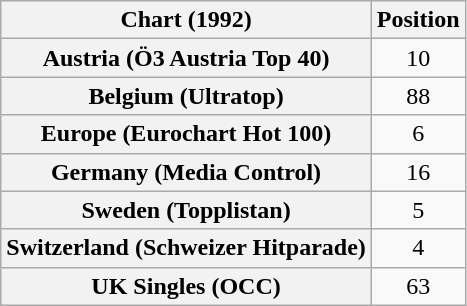<table class="wikitable sortable plainrowheaders" style="text-align:center">
<tr>
<th>Chart (1992)</th>
<th>Position</th>
</tr>
<tr>
<th scope="row">Austria (Ö3 Austria Top 40)</th>
<td>10</td>
</tr>
<tr>
<th scope="row">Belgium (Ultratop)</th>
<td>88</td>
</tr>
<tr>
<th scope="row">Europe (Eurochart Hot 100)</th>
<td>6</td>
</tr>
<tr>
<th scope="row">Germany (Media Control)</th>
<td>16</td>
</tr>
<tr>
<th scope="row">Sweden (Topplistan)</th>
<td>5</td>
</tr>
<tr>
<th scope="row">Switzerland (Schweizer Hitparade)</th>
<td>4</td>
</tr>
<tr>
<th scope="row">UK Singles (OCC)</th>
<td>63</td>
</tr>
</table>
